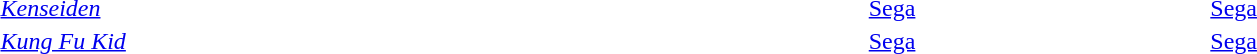<table style="width:100%;">
<tr>
<td style="width:46%;"><em><a href='#'>Kenseiden</a></em></td>
<td style="width:18%;"><a href='#'>Sega</a></td>
<td style="width:18%;"><a href='#'>Sega</a></td>
<td style="width:18%;"></td>
</tr>
<tr>
<td><em><a href='#'>Kung Fu Kid</a></em></td>
<td><a href='#'>Sega</a></td>
<td><a href='#'>Sega</a></td>
<td></td>
</tr>
</table>
